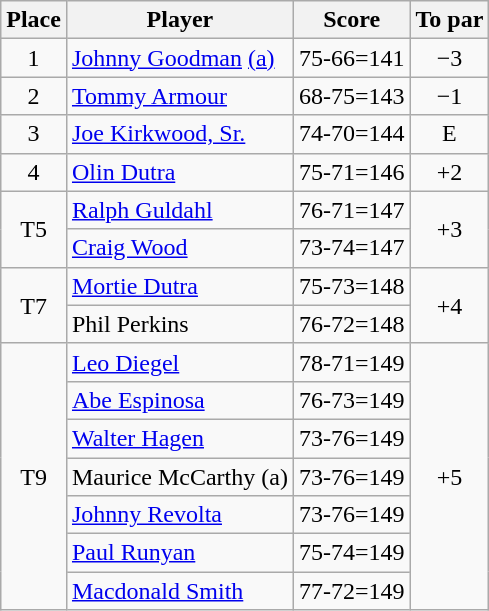<table class=wikitable>
<tr>
<th>Place</th>
<th>Player</th>
<th>Score</th>
<th>To par</th>
</tr>
<tr>
<td align=center>1</td>
<td> <a href='#'>Johnny Goodman</a> <a href='#'>(a)</a></td>
<td>75-66=141</td>
<td align=center>−3</td>
</tr>
<tr>
<td align=center>2</td>
<td> <a href='#'>Tommy Armour</a></td>
<td>68-75=143</td>
<td align=center>−1</td>
</tr>
<tr>
<td align=center>3</td>
<td> <a href='#'>Joe Kirkwood, Sr.</a></td>
<td>74-70=144</td>
<td align=center>E</td>
</tr>
<tr>
<td align=center>4</td>
<td> <a href='#'>Olin Dutra</a></td>
<td>75-71=146</td>
<td align=center>+2</td>
</tr>
<tr>
<td rowspan=2 align=center>T5</td>
<td> <a href='#'>Ralph Guldahl</a></td>
<td>76-71=147</td>
<td rowspan=2 align=center>+3</td>
</tr>
<tr>
<td> <a href='#'>Craig Wood</a></td>
<td>73-74=147</td>
</tr>
<tr>
<td rowspan=2 align=center>T7</td>
<td> <a href='#'>Mortie Dutra</a></td>
<td>75-73=148</td>
<td rowspan=2 align=center>+4</td>
</tr>
<tr>
<td> Phil Perkins</td>
<td>76-72=148</td>
</tr>
<tr>
<td rowspan=7 align=center>T9</td>
<td> <a href='#'>Leo Diegel</a></td>
<td>78-71=149</td>
<td rowspan=7 align=center>+5</td>
</tr>
<tr>
<td> <a href='#'>Abe Espinosa</a></td>
<td>76-73=149</td>
</tr>
<tr>
<td> <a href='#'>Walter Hagen</a></td>
<td>73-76=149</td>
</tr>
<tr>
<td> Maurice McCarthy (a)</td>
<td>73-76=149</td>
</tr>
<tr>
<td> <a href='#'>Johnny Revolta</a></td>
<td>73-76=149</td>
</tr>
<tr>
<td> <a href='#'>Paul Runyan</a></td>
<td>75-74=149</td>
</tr>
<tr>
<td> <a href='#'>Macdonald Smith</a></td>
<td>77-72=149</td>
</tr>
</table>
